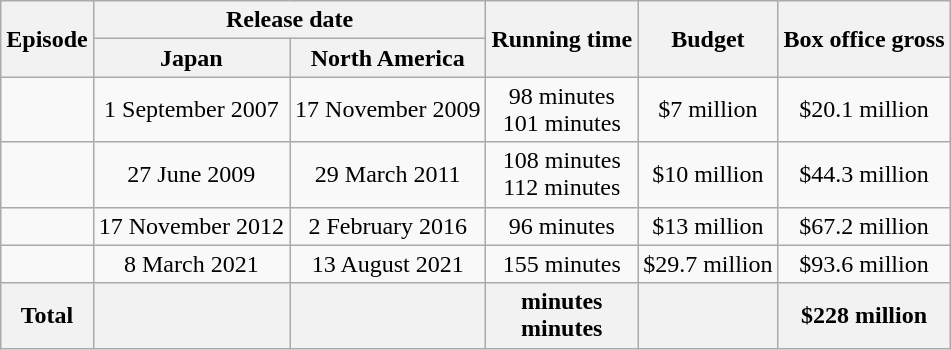<table class="wikitable">
<tr>
<th rowspan="2">Episode</th>
<th colspan="2">Release date</th>
<th rowspan="2">Running time</th>
<th rowspan="2">Budget<br></th>
<th rowspan="2">Box office gross</th>
</tr>
<tr>
<th>Japan</th>
<th>North America</th>
</tr>
<tr>
<td></td>
<td style="text-align:center;">1 September 2007</td>
<td style="text-align:center;">17 November 2009</td>
<td style="text-align:center;">98 minutes <br>101 minutes </td>
<td style="text-align:center;">$7 million</td>
<td style="text-align:center;">$20.1 million</td>
</tr>
<tr>
<td></td>
<td style="text-align:center;">27 June 2009</td>
<td style="text-align:center;">29 March 2011</td>
<td style="text-align:center;">108 minutes <br>112 minutes </td>
<td style="text-align:center;">$10 million</td>
<td style="text-align:center;">$44.3 million</td>
</tr>
<tr>
<td></td>
<td style="text-align:center;">17 November 2012</td>
<td style="text-align:center;">2 February 2016</td>
<td style="text-align:center;">96 minutes</td>
<td style="text-align:center;">$13 million</td>
<td style="text-align:center;">$67.2 million</td>
</tr>
<tr>
<td></td>
<td style="text-align:center;">8 March 2021</td>
<td style="text-align:center;">13 August 2021</td>
<td style="text-align:center;">155 minutes</td>
<td style="text-align:center;">$29.7 million</td>
<td style="text-align:center;">$93.6 million</td>
</tr>
<tr>
<th>Total</th>
<th></th>
<th></th>
<th>minutes <br>minutes </th>
<th></th>
<th>$228 million</th>
</tr>
</table>
